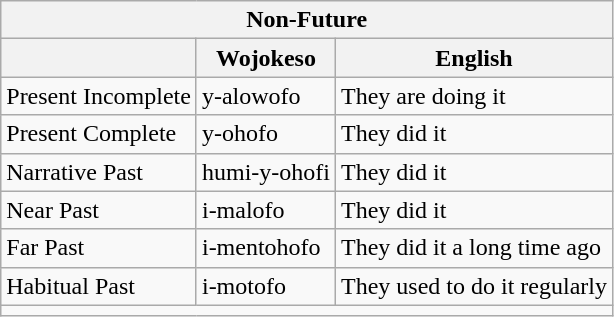<table class="wikitable">
<tr>
<th colspan="3">Non-Future</th>
</tr>
<tr>
<th></th>
<th>Wojokeso</th>
<th>English</th>
</tr>
<tr>
<td>Present Incomplete</td>
<td>y-alowofo</td>
<td>They are doing it</td>
</tr>
<tr>
<td>Present Complete</td>
<td>y-ohofo</td>
<td>They did it</td>
</tr>
<tr>
<td>Narrative Past</td>
<td>humi-y-ohofi</td>
<td>They did it</td>
</tr>
<tr>
<td>Near Past</td>
<td>i-malofo</td>
<td>They did it</td>
</tr>
<tr>
<td>Far Past</td>
<td>i-mentohofo</td>
<td>They did it a long time ago</td>
</tr>
<tr>
<td>Habitual Past</td>
<td>i-motofo</td>
<td>They used to do it regularly</td>
</tr>
<tr>
<td colspan="3"></td>
</tr>
</table>
